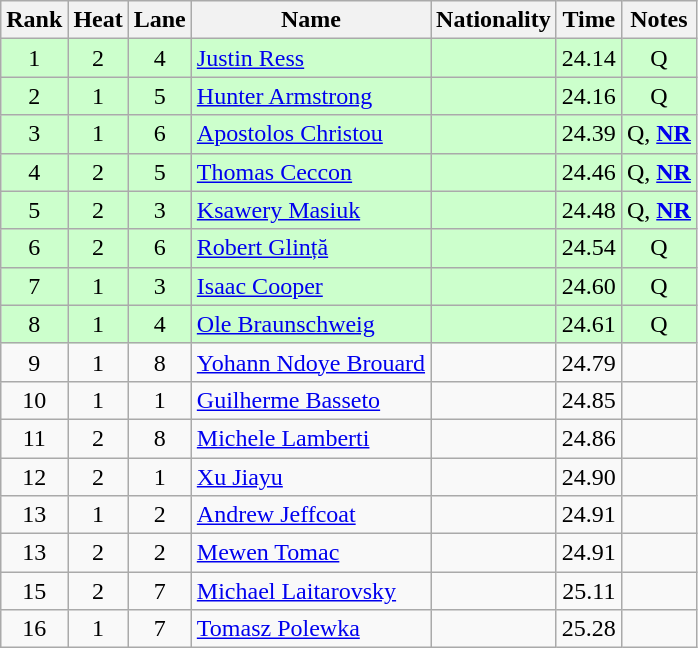<table class="wikitable sortable" style="text-align:center">
<tr>
<th>Rank</th>
<th>Heat</th>
<th>Lane</th>
<th>Name</th>
<th>Nationality</th>
<th>Time</th>
<th>Notes</th>
</tr>
<tr bgcolor=ccffcc>
<td>1</td>
<td>2</td>
<td>4</td>
<td align=left><a href='#'>Justin Ress</a></td>
<td align=left></td>
<td>24.14</td>
<td>Q</td>
</tr>
<tr bgcolor=ccffcc>
<td>2</td>
<td>1</td>
<td>5</td>
<td align=left><a href='#'>Hunter Armstrong</a></td>
<td align=left></td>
<td>24.16</td>
<td>Q</td>
</tr>
<tr bgcolor=ccffcc>
<td>3</td>
<td>1</td>
<td>6</td>
<td align=left><a href='#'>Apostolos Christou</a></td>
<td align=left></td>
<td>24.39</td>
<td>Q, <strong><a href='#'>NR</a></strong></td>
</tr>
<tr bgcolor=ccffcc>
<td>4</td>
<td>2</td>
<td>5</td>
<td align=left><a href='#'>Thomas Ceccon</a></td>
<td align=left></td>
<td>24.46</td>
<td>Q, <strong><a href='#'>NR</a></strong></td>
</tr>
<tr bgcolor=ccffcc>
<td>5</td>
<td>2</td>
<td>3</td>
<td align=left><a href='#'>Ksawery Masiuk</a></td>
<td align=left></td>
<td>24.48</td>
<td>Q, <strong><a href='#'>NR</a></strong></td>
</tr>
<tr bgcolor=ccffcc>
<td>6</td>
<td>2</td>
<td>6</td>
<td align=left><a href='#'>Robert Glință</a></td>
<td align=left></td>
<td>24.54</td>
<td>Q</td>
</tr>
<tr bgcolor=ccffcc>
<td>7</td>
<td>1</td>
<td>3</td>
<td align=left><a href='#'>Isaac Cooper</a></td>
<td align=left></td>
<td>24.60</td>
<td>Q</td>
</tr>
<tr bgcolor=ccffcc>
<td>8</td>
<td>1</td>
<td>4</td>
<td align=left><a href='#'>Ole Braunschweig</a></td>
<td align=left></td>
<td>24.61</td>
<td>Q</td>
</tr>
<tr>
<td>9</td>
<td>1</td>
<td>8</td>
<td align=left><a href='#'>Yohann Ndoye Brouard</a></td>
<td align=left></td>
<td>24.79</td>
<td></td>
</tr>
<tr>
<td>10</td>
<td>1</td>
<td>1</td>
<td align=left><a href='#'>Guilherme Basseto</a></td>
<td align=left></td>
<td>24.85</td>
<td></td>
</tr>
<tr>
<td>11</td>
<td>2</td>
<td>8</td>
<td align=left><a href='#'>Michele Lamberti</a></td>
<td align=left></td>
<td>24.86</td>
<td></td>
</tr>
<tr>
<td>12</td>
<td>2</td>
<td>1</td>
<td align=left><a href='#'>Xu Jiayu</a></td>
<td align=left></td>
<td>24.90</td>
<td></td>
</tr>
<tr>
<td>13</td>
<td>1</td>
<td>2</td>
<td align=left><a href='#'>Andrew Jeffcoat</a></td>
<td align=left></td>
<td>24.91</td>
<td></td>
</tr>
<tr>
<td>13</td>
<td>2</td>
<td>2</td>
<td align=left><a href='#'>Mewen Tomac</a></td>
<td align=left></td>
<td>24.91</td>
<td></td>
</tr>
<tr>
<td>15</td>
<td>2</td>
<td>7</td>
<td align=left><a href='#'>Michael Laitarovsky</a></td>
<td align=left></td>
<td>25.11</td>
<td></td>
</tr>
<tr>
<td>16</td>
<td>1</td>
<td>7</td>
<td align=left><a href='#'>Tomasz Polewka</a></td>
<td align=left></td>
<td>25.28</td>
<td></td>
</tr>
</table>
